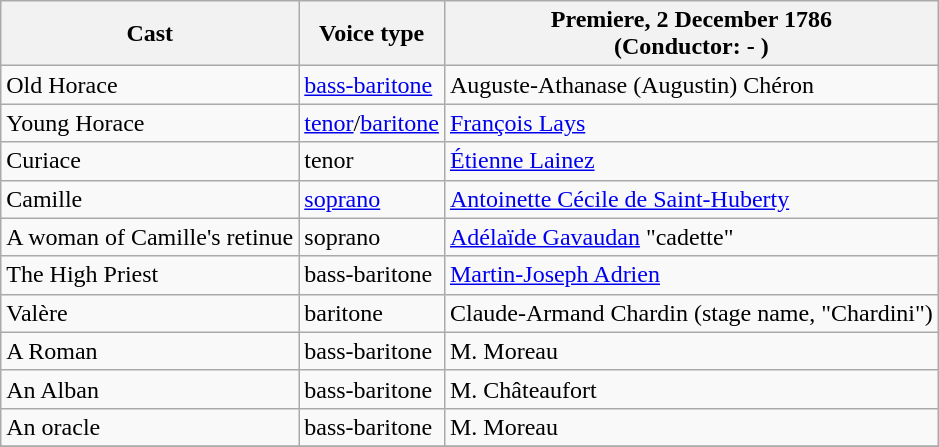<table class="wikitable">
<tr>
<th>Cast</th>
<th>Voice type</th>
<th>Premiere, 2 December 1786<br>(Conductor: - )</th>
</tr>
<tr>
<td>Old Horace</td>
<td><a href='#'>bass-baritone</a></td>
<td>Auguste-Athanase (Augustin) Chéron</td>
</tr>
<tr>
<td>Young Horace</td>
<td><a href='#'>tenor</a>/<a href='#'>baritone</a></td>
<td><a href='#'>François Lays</a></td>
</tr>
<tr>
<td>Curiace</td>
<td>tenor</td>
<td><a href='#'>Étienne Lainez</a></td>
</tr>
<tr>
<td>Camille</td>
<td><a href='#'>soprano</a></td>
<td><a href='#'>Antoinette Cécile de Saint-Huberty</a></td>
</tr>
<tr>
<td>A woman of Camille's retinue</td>
<td>soprano</td>
<td><a href='#'>Adélaïde Gavaudan</a> "cadette"</td>
</tr>
<tr>
<td>The High Priest</td>
<td>bass-baritone</td>
<td><a href='#'>Martin-Joseph Adrien</a></td>
</tr>
<tr>
<td>Valère</td>
<td>baritone</td>
<td>Claude-Armand Chardin (stage name, "Chardini")</td>
</tr>
<tr>
<td>A Roman</td>
<td>bass-baritone</td>
<td>M. Moreau</td>
</tr>
<tr>
<td>An Alban</td>
<td>bass-baritone</td>
<td>M. Châteaufort</td>
</tr>
<tr>
<td>An oracle</td>
<td>bass-baritone</td>
<td>M. Moreau</td>
</tr>
<tr>
</tr>
</table>
